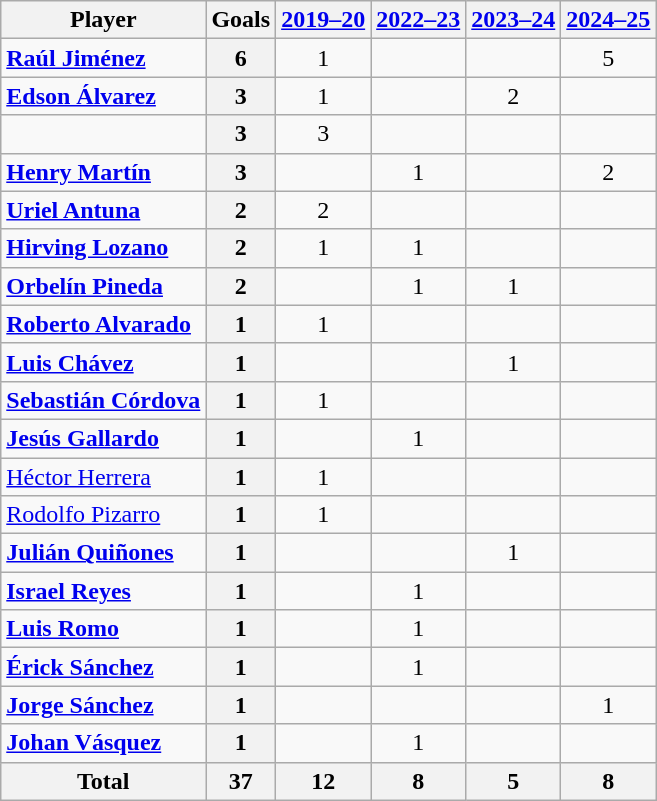<table class="wikitable sortable" style="text-align:center;">
<tr>
<th>Player</th>
<th>Goals</th>
<th><a href='#'>2019–20</a></th>
<th><a href='#'>2022–23</a></th>
<th><a href='#'>2023–24</a></th>
<th><a href='#'>2024–25</a></th>
</tr>
<tr>
<td align="left"><strong><a href='#'>Raúl Jiménez</a></strong></td>
<th>6</th>
<td>1</td>
<td></td>
<td></td>
<td>5</td>
</tr>
<tr>
<td align="left"><strong><a href='#'>Edson Álvarez</a></strong></td>
<th>3</th>
<td>1</td>
<td></td>
<td>2</td>
<td></td>
</tr>
<tr>
<td align="left"></td>
<th>3</th>
<td>3</td>
<td></td>
<td></td>
<td></td>
</tr>
<tr>
<td align="left"><strong><a href='#'>Henry Martín</a></strong></td>
<th>3</th>
<td></td>
<td>1</td>
<td></td>
<td>2</td>
</tr>
<tr>
<td align="left"><strong><a href='#'>Uriel Antuna</a></strong></td>
<th>2</th>
<td>2</td>
<td></td>
<td></td>
<td></td>
</tr>
<tr>
<td align="left"><strong><a href='#'>Hirving Lozano</a></strong></td>
<th>2</th>
<td>1</td>
<td>1</td>
<td></td>
<td></td>
</tr>
<tr>
<td align="left"><strong><a href='#'>Orbelín Pineda</a></strong></td>
<th>2</th>
<td></td>
<td>1</td>
<td>1</td>
<td></td>
</tr>
<tr>
<td align="left"><strong><a href='#'>Roberto Alvarado</a></strong></td>
<th>1</th>
<td>1</td>
<td></td>
<td></td>
<td></td>
</tr>
<tr>
<td align="left"><strong><a href='#'>Luis Chávez</a></strong></td>
<th>1</th>
<td></td>
<td></td>
<td>1</td>
<td></td>
</tr>
<tr>
<td align="left"><strong><a href='#'>Sebastián Córdova</a></strong></td>
<th>1</th>
<td>1</td>
<td></td>
<td></td>
<td></td>
</tr>
<tr>
<td align="left"><strong><a href='#'>Jesús Gallardo</a></strong></td>
<th>1</th>
<td></td>
<td>1</td>
<td></td>
<td></td>
</tr>
<tr>
<td align="left"><a href='#'>Héctor Herrera</a></td>
<th>1</th>
<td>1</td>
<td></td>
<td></td>
<td></td>
</tr>
<tr>
<td align="left"><a href='#'>Rodolfo Pizarro</a></td>
<th>1</th>
<td>1</td>
<td></td>
<td></td>
<td></td>
</tr>
<tr>
<td align="left"><strong><a href='#'>Julián Quiñones</a></strong></td>
<th>1</th>
<td></td>
<td></td>
<td>1</td>
<td></td>
</tr>
<tr>
<td align="left"><strong><a href='#'>Israel Reyes</a></strong></td>
<th>1</th>
<td></td>
<td>1</td>
<td></td>
<td></td>
</tr>
<tr>
<td align="left"><strong><a href='#'>Luis Romo</a></strong></td>
<th>1</th>
<td></td>
<td>1</td>
<td></td>
<td></td>
</tr>
<tr>
<td align="left"><strong><a href='#'>Érick Sánchez</a></strong></td>
<th>1</th>
<td></td>
<td>1</td>
<td></td>
<td></td>
</tr>
<tr>
<td align="left"><strong><a href='#'>Jorge Sánchez</a></strong></td>
<th>1</th>
<td></td>
<td></td>
<td></td>
<td>1</td>
</tr>
<tr>
<td align="left"><strong><a href='#'>Johan Vásquez</a></strong></td>
<th>1</th>
<td></td>
<td>1</td>
<td></td>
<td></td>
</tr>
<tr class="sortbottom">
<th>Total</th>
<th>37</th>
<th>12</th>
<th>8</th>
<th>5</th>
<th>8</th>
</tr>
</table>
